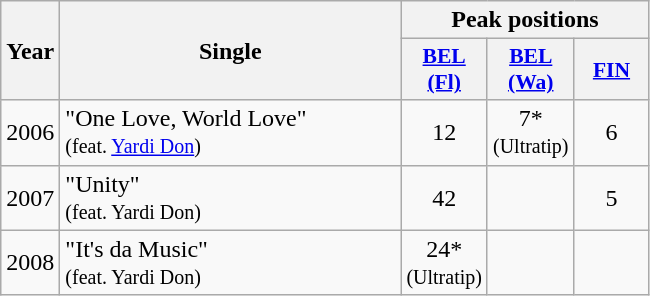<table class="wikitable">
<tr>
<th align="center" rowspan="2" width="10">Year</th>
<th align="center" rowspan="2" width="220">Single</th>
<th align="center" colspan="3" width="20">Peak positions</th>
</tr>
<tr>
<th scope="col" style="width:3em;font-size:90%;"><a href='#'>BEL<br>(Fl)</a><br></th>
<th scope="col" style="width:3em;font-size:90%;"><a href='#'>BEL<br>(Wa)</a><br></th>
<th scope="col" style="width:3em;font-size:90%;"><a href='#'>FIN</a><br></th>
</tr>
<tr>
<td style="text-align:center;">2006</td>
<td>"One Love, World Love"<br><small>(feat. <a href='#'>Yardi Don</a>)</small></td>
<td style="text-align:center;">12</td>
<td style="text-align:center;">7*<br><small>(Ultratip)</small></td>
<td style="text-align:center;">6</td>
</tr>
<tr>
<td style="text-align:center;">2007</td>
<td>"Unity"<br><small>(feat. Yardi Don)</small></td>
<td style="text-align:center;">42</td>
<td style="text-align:center;"></td>
<td style="text-align:center;">5</td>
</tr>
<tr>
<td style="text-align:center;">2008</td>
<td>"It's da Music"<br><small>(feat. Yardi Don)</small></td>
<td style="text-align:center;">24*<br><small>(Ultratip)</small></td>
<td style="text-align:center;"></td>
<td style="text-align:center;"></td>
</tr>
</table>
